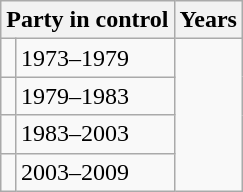<table class="wikitable">
<tr>
<th colspan="2">Party in control</th>
<th>Years</th>
</tr>
<tr>
<td></td>
<td>1973–1979</td>
</tr>
<tr>
<td></td>
<td>1979–1983</td>
</tr>
<tr>
<td></td>
<td>1983–2003</td>
</tr>
<tr>
<td></td>
<td>2003–2009</td>
</tr>
</table>
